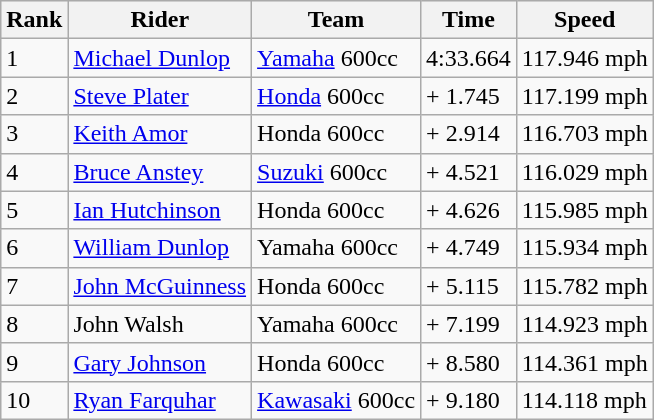<table class="wikitable">
<tr style="background:#efefef;">
<th>Rank</th>
<th>Rider</th>
<th>Team</th>
<th>Time</th>
<th>Speed</th>
</tr>
<tr>
<td>1</td>
<td> <a href='#'>Michael Dunlop</a></td>
<td><a href='#'>Yamaha</a> 600cc</td>
<td>4:33.664</td>
<td>117.946 mph</td>
</tr>
<tr>
<td>2</td>
<td> <a href='#'>Steve Plater</a></td>
<td><a href='#'>Honda</a> 600cc</td>
<td>+ 1.745</td>
<td>117.199 mph</td>
</tr>
<tr>
<td>3</td>
<td> <a href='#'>Keith Amor</a></td>
<td>Honda 600cc</td>
<td>+ 2.914</td>
<td>116.703 mph</td>
</tr>
<tr>
<td>4</td>
<td> <a href='#'>Bruce Anstey</a></td>
<td><a href='#'>Suzuki</a> 600cc</td>
<td>+ 4.521</td>
<td>116.029 mph</td>
</tr>
<tr>
<td>5</td>
<td> <a href='#'>Ian Hutchinson</a></td>
<td>Honda 600cc</td>
<td>+ 4.626</td>
<td>115.985 mph</td>
</tr>
<tr>
<td>6</td>
<td> <a href='#'>William Dunlop</a></td>
<td>Yamaha 600cc</td>
<td>+ 4.749</td>
<td>115.934 mph</td>
</tr>
<tr>
<td>7</td>
<td> <a href='#'>John McGuinness</a></td>
<td>Honda 600cc</td>
<td>+ 5.115</td>
<td>115.782 mph</td>
</tr>
<tr>
<td>8</td>
<td> John Walsh</td>
<td>Yamaha 600cc</td>
<td>+ 7.199</td>
<td>114.923 mph</td>
</tr>
<tr>
<td>9</td>
<td> <a href='#'>Gary Johnson</a></td>
<td>Honda 600cc</td>
<td>+ 8.580</td>
<td>114.361 mph</td>
</tr>
<tr>
<td>10</td>
<td> <a href='#'>Ryan Farquhar</a></td>
<td><a href='#'>Kawasaki</a> 600cc</td>
<td>+ 9.180</td>
<td>114.118 mph</td>
</tr>
</table>
